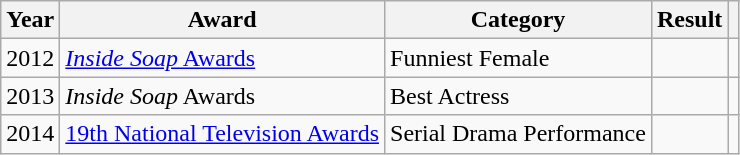<table class="wikitable">
<tr>
<th>Year</th>
<th>Award</th>
<th>Category</th>
<th>Result</th>
<th></th>
</tr>
<tr>
<td>2012</td>
<td><a href='#'><em>Inside Soap</em> Awards</a></td>
<td>Funniest Female</td>
<td></td>
<td align="center"></td>
</tr>
<tr>
<td>2013</td>
<td><em>Inside Soap</em> Awards</td>
<td>Best Actress</td>
<td></td>
<td align="center"></td>
</tr>
<tr>
<td>2014</td>
<td><a href='#'>19th National Television Awards</a></td>
<td>Serial Drama Performance</td>
<td></td>
<td align="center"></td>
</tr>
</table>
